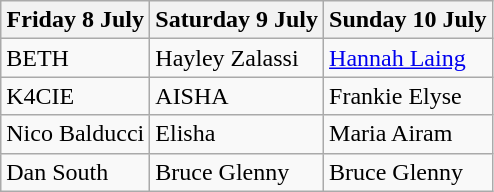<table class="wikitable">
<tr>
<th>Friday 8 July</th>
<th>Saturday 9 July</th>
<th>Sunday 10 July</th>
</tr>
<tr>
<td>BETH</td>
<td>Hayley Zalassi</td>
<td><a href='#'>Hannah Laing</a></td>
</tr>
<tr>
<td>K4CIE</td>
<td>AISHA</td>
<td>Frankie Elyse</td>
</tr>
<tr>
<td>Nico Balducci</td>
<td>Elisha</td>
<td>Maria Airam</td>
</tr>
<tr>
<td>Dan South</td>
<td>Bruce Glenny</td>
<td>Bruce Glenny</td>
</tr>
</table>
